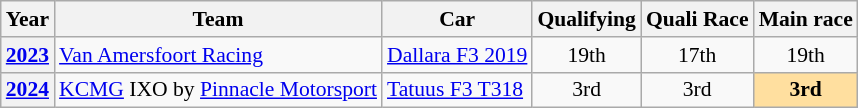<table class="wikitable" style="text-align:center; font-size:90%;">
<tr>
<th>Year</th>
<th>Team</th>
<th>Car</th>
<th>Qualifying</th>
<th>Quali Race</th>
<th>Main race</th>
</tr>
<tr>
<th><a href='#'>2023</a></th>
<td style="text-align:left;"> <a href='#'>Van Amersfoort Racing</a></td>
<td style="text-align:left;"><a href='#'>Dallara F3 2019</a></td>
<td>19th</td>
<td>17th</td>
<td>19th</td>
</tr>
<tr>
<th><a href='#'>2024</a></th>
<td style="text-align:left;"> <a href='#'>KCMG</a> IXO by <a href='#'>Pinnacle Motorsport</a></td>
<td style="text-align:left;"><a href='#'>Tatuus F3 T318</a></td>
<td>3rd</td>
<td>3rd</td>
<td style="background:#FFDF9F;"><strong>3rd</strong></td>
</tr>
</table>
